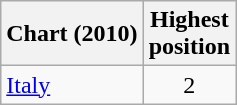<table class="wikitable">
<tr>
<th>Chart (2010)</th>
<th align="center">Highest<br>position</th>
</tr>
<tr>
<td><a href='#'>Italy</a></td>
<td align="center">2</td>
</tr>
</table>
